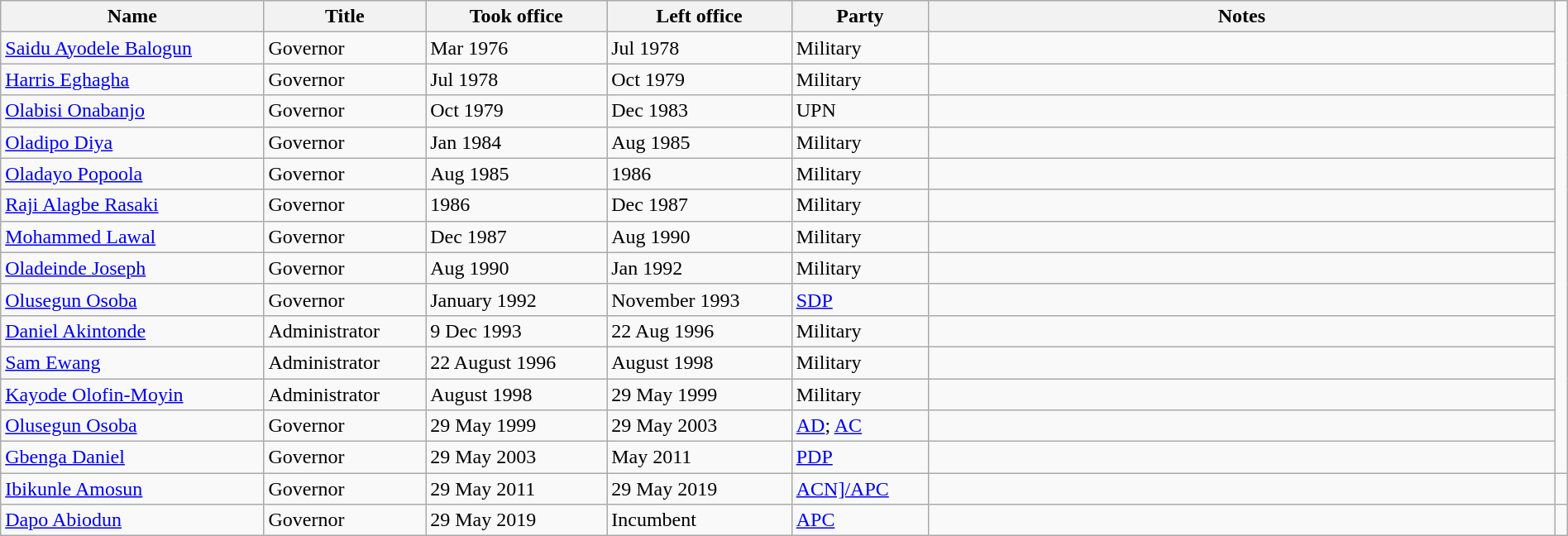<table class="wikitable" border="1" style="width:100%; margin:auto; text-align:left">
<tr>
<th>Name</th>
<th>Title</th>
<th>Took office</th>
<th>Left office</th>
<th>Party</th>
<th width="40%">Notes</th>
</tr>
<tr -valign="top">
<td><a href='#'>Saidu Ayodele Balogun</a></td>
<td>Governor</td>
<td>Mar 1976</td>
<td>Jul 1978</td>
<td>Military</td>
<td></td>
</tr>
<tr -valign="top">
<td><a href='#'>Harris Eghagha</a></td>
<td>Governor</td>
<td>Jul 1978</td>
<td>Oct 1979</td>
<td>Military</td>
<td></td>
</tr>
<tr -valign="top">
<td><a href='#'>Olabisi Onabanjo</a></td>
<td>Governor</td>
<td>Oct 1979</td>
<td>Dec 1983</td>
<td>UPN</td>
<td></td>
</tr>
<tr -valign="top">
<td><a href='#'>Oladipo Diya</a></td>
<td>Governor</td>
<td>Jan 1984</td>
<td>Aug 1985</td>
<td>Military</td>
<td></td>
</tr>
<tr -valign="top">
<td><a href='#'>Oladayo Popoola</a></td>
<td>Governor</td>
<td>Aug 1985</td>
<td>1986</td>
<td>Military</td>
<td></td>
</tr>
<tr -valign="top">
<td><a href='#'>Raji Alagbe Rasaki</a></td>
<td>Governor</td>
<td>1986</td>
<td>Dec 1987</td>
<td>Military</td>
<td></td>
</tr>
<tr -valign="top">
<td><a href='#'>Mohammed Lawal</a></td>
<td>Governor</td>
<td>Dec 1987</td>
<td>Aug 1990</td>
<td>Military</td>
<td></td>
</tr>
<tr -valign="top">
<td><a href='#'>Oladeinde Joseph</a></td>
<td>Governor</td>
<td>Aug 1990</td>
<td>Jan 1992</td>
<td>Military</td>
<td></td>
</tr>
<tr -valign="top">
<td><a href='#'>Olusegun Osoba</a></td>
<td>Governor</td>
<td>January 1992</td>
<td>November 1993</td>
<td><a href='#'>SDP</a></td>
<td></td>
</tr>
<tr -valign="top">
<td><a href='#'>Daniel Akintonde</a></td>
<td>Administrator</td>
<td>9 Dec 1993</td>
<td>22 Aug 1996</td>
<td>Military</td>
<td></td>
</tr>
<tr -valign="top">
<td><a href='#'>Sam Ewang</a></td>
<td>Administrator</td>
<td>22 August 1996</td>
<td>August 1998</td>
<td>Military</td>
<td></td>
</tr>
<tr -valign="top">
<td><a href='#'>Kayode Olofin-Moyin</a></td>
<td>Administrator</td>
<td>August 1998</td>
<td>29 May 1999</td>
<td>Military</td>
<td></td>
</tr>
<tr -valign="top">
<td><a href='#'>Olusegun Osoba</a></td>
<td>Governor</td>
<td>29 May 1999</td>
<td>29 May 2003</td>
<td><a href='#'>AD</a>; <a href='#'>AC</a></td>
<td></td>
</tr>
<tr -valign="top">
<td><a href='#'>Gbenga Daniel</a></td>
<td>Governor</td>
<td>29 May 2003</td>
<td>May 2011</td>
<td><a href='#'>PDP</a></td>
<td></td>
</tr>
<tr -valign="top">
<td><a href='#'>Ibikunle Amosun</a></td>
<td>Governor</td>
<td>29 May 2011</td>
<td>29 May 2019</td>
<td><a href='#'>ACN]/APC</a></td>
<td></td>
<td></td>
</tr>
<tr -valign="top">
<td><a href='#'>Dapo Abiodun</a></td>
<td>Governor</td>
<td>29 May 2019</td>
<td>Incumbent</td>
<td><a href='#'>APC</a></td>
<td></td>
</tr>
</table>
